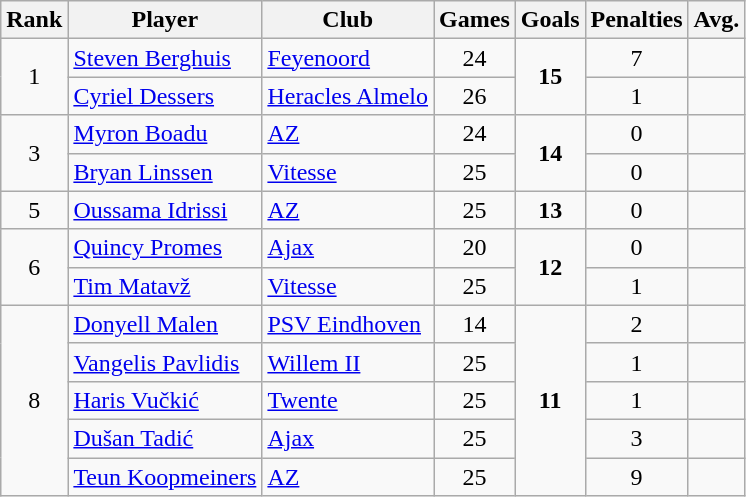<table class="wikitable" style="text-align:center">
<tr>
<th>Rank</th>
<th>Player</th>
<th>Club</th>
<th>Games</th>
<th>Goals</th>
<th>Penalties</th>
<th>Avg.</th>
</tr>
<tr>
<td rowspan="2">1</td>
<td style="text-align:left"> <a href='#'>Steven Berghuis</a></td>
<td style="text-align:left"><a href='#'>Feyenoord</a></td>
<td>24</td>
<td rowspan="2"><strong>15</strong></td>
<td>7</td>
<td></td>
</tr>
<tr>
<td style="text-align:left"> <a href='#'>Cyriel Dessers</a></td>
<td style="text-align:left"><a href='#'>Heracles Almelo</a></td>
<td>26</td>
<td>1</td>
<td></td>
</tr>
<tr>
<td rowspan="2">3</td>
<td style="text-align:left"> <a href='#'>Myron Boadu</a></td>
<td style="text-align:left"><a href='#'>AZ</a></td>
<td>24</td>
<td rowspan="2"><strong>14</strong></td>
<td>0</td>
<td></td>
</tr>
<tr>
<td style="text-align:left"> <a href='#'>Bryan Linssen</a></td>
<td style="text-align:left"><a href='#'>Vitesse</a></td>
<td>25</td>
<td>0</td>
<td></td>
</tr>
<tr>
<td>5</td>
<td style="text-align:left"> <a href='#'>Oussama Idrissi</a></td>
<td style="text-align:left"><a href='#'>AZ</a></td>
<td>25</td>
<td><strong>13</strong></td>
<td>0</td>
<td></td>
</tr>
<tr>
<td rowspan="2">6</td>
<td style="text-align:left"> <a href='#'>Quincy Promes</a></td>
<td style="text-align:left"><a href='#'>Ajax</a></td>
<td>20</td>
<td rowspan="2"><strong>12</strong></td>
<td>0</td>
<td></td>
</tr>
<tr>
<td style="text-align:left"> <a href='#'>Tim Matavž</a></td>
<td style="text-align:left"><a href='#'>Vitesse</a></td>
<td>25</td>
<td>1</td>
<td></td>
</tr>
<tr>
<td rowspan="5">8</td>
<td style="text-align:left"> <a href='#'>Donyell Malen</a></td>
<td style="text-align:left"><a href='#'>PSV Eindhoven</a></td>
<td>14</td>
<td rowspan="5"><strong>11</strong></td>
<td>2</td>
<td></td>
</tr>
<tr>
<td style="text-align:left"> <a href='#'>Vangelis Pavlidis</a></td>
<td style="text-align:left"><a href='#'>Willem II</a></td>
<td>25</td>
<td>1</td>
<td></td>
</tr>
<tr>
<td style="text-align:left"> <a href='#'>Haris Vučkić</a></td>
<td style="text-align:left"><a href='#'>Twente</a></td>
<td>25</td>
<td>1</td>
<td></td>
</tr>
<tr>
<td style="text-align:left"> <a href='#'>Dušan Tadić</a></td>
<td style="text-align:left"><a href='#'>Ajax</a></td>
<td>25</td>
<td>3</td>
<td></td>
</tr>
<tr>
<td style="text-align:left"> <a href='#'>Teun Koopmeiners</a></td>
<td style="text-align:left"><a href='#'>AZ</a></td>
<td>25</td>
<td>9</td>
<td></td>
</tr>
</table>
